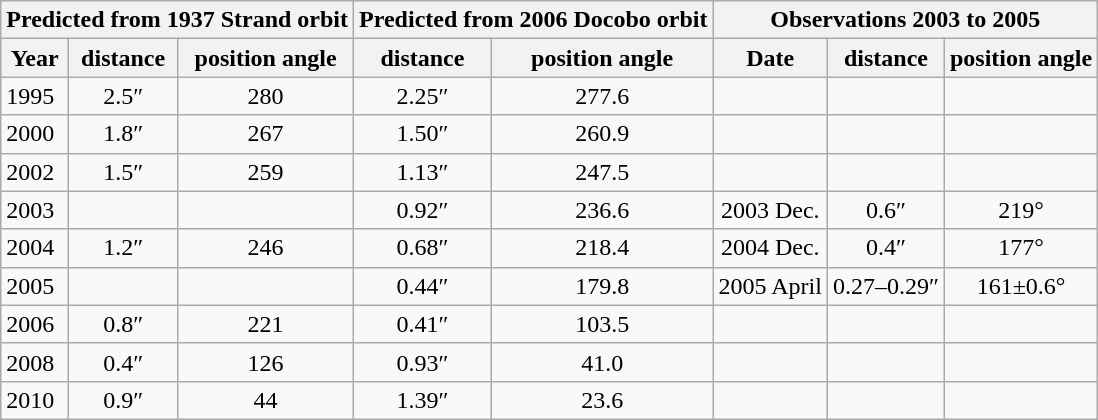<table class="wikitable" align="center">
<tr>
<th colspan="3">Predicted from 1937 Strand orbit</th>
<th colspan="2">Predicted from 2006 Docobo orbit</th>
<th colspan="3">Observations 2003 to 2005</th>
</tr>
<tr>
<th>Year</th>
<th>distance</th>
<th>position angle</th>
<th>distance</th>
<th>position angle</th>
<th>Date</th>
<th>distance</th>
<th>position angle</th>
</tr>
<tr>
<td>1995</td>
<td align="center">2.5″</td>
<td align="center">280</td>
<td align="center">2.25″</td>
<td align="center">277.6</td>
<td align="center"></td>
<td align="center"></td>
<td align="center"></td>
</tr>
<tr>
<td>2000</td>
<td align="center">1.8″</td>
<td align="center">267</td>
<td align="center">1.50″</td>
<td align="center">260.9</td>
<td align="center"></td>
<td align="center"></td>
<td align="center"></td>
</tr>
<tr>
<td>2002</td>
<td align="center">1.5″</td>
<td align="center">259</td>
<td align="center">1.13″</td>
<td align="center">247.5</td>
<td align="center"></td>
<td align="center"></td>
<td align="center"></td>
</tr>
<tr>
<td>2003</td>
<td align="center"></td>
<td align="center"></td>
<td align="center">0.92″</td>
<td align="center">236.6</td>
<td align="center">2003 Dec.</td>
<td align="center">0.6″</td>
<td align="center">219°</td>
</tr>
<tr>
<td>2004</td>
<td align="center">1.2″</td>
<td align="center">246</td>
<td align="center">0.68″</td>
<td align="center">218.4</td>
<td align="center">2004 Dec.</td>
<td align="center">0.4″</td>
<td align="center">177°</td>
</tr>
<tr>
<td>2005</td>
<td align="center"></td>
<td align="center"></td>
<td align="center">0.44″</td>
<td align="center">179.8</td>
<td align="center">2005 April</td>
<td align="center">0.27–0.29″</td>
<td align="center">161±0.6°</td>
</tr>
<tr>
<td>2006</td>
<td align="center">0.8″</td>
<td align="center">221</td>
<td align="center">0.41″</td>
<td align="center">103.5</td>
<td align="center"></td>
<td align="center"></td>
<td align="center"></td>
</tr>
<tr>
<td>2008</td>
<td align="center">0.4″</td>
<td align="center">126</td>
<td align="center">0.93″</td>
<td align="center">41.0</td>
<td align="center"></td>
<td align="center"></td>
<td align="center"></td>
</tr>
<tr>
<td>2010</td>
<td align="center">0.9″</td>
<td align="center">44</td>
<td align="center">1.39″</td>
<td align="center">23.6</td>
<td align="center"></td>
<td align="center"></td>
<td align="center"></td>
</tr>
</table>
